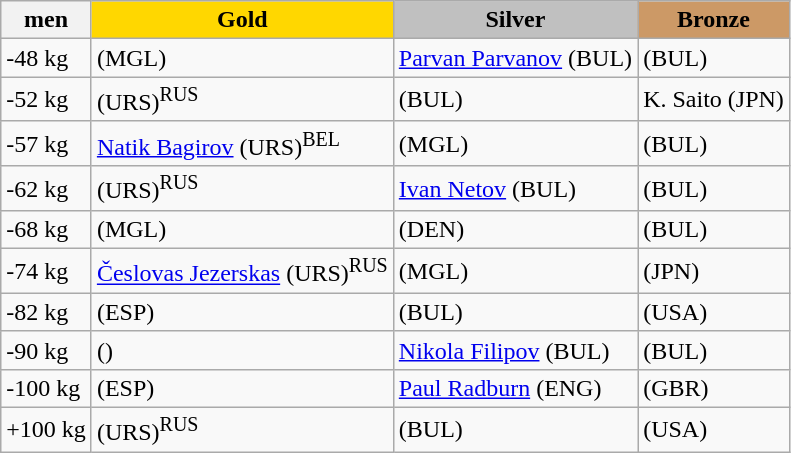<table class="wikitable">
<tr>
<th>men</th>
<th style="background: gold">Gold</th>
<th style="background: silver">Silver</th>
<th style="background: #cc9966">Bronze</th>
</tr>
<tr>
<td>-48 kg</td>
<td>  (MGL)</td>
<td> <a href='#'>Parvan Parvanov</a> (BUL)</td>
<td>  (BUL)</td>
</tr>
<tr>
<td>-52 kg</td>
<td>  (URS)<sup>RUS</sup></td>
<td>  (BUL)</td>
<td> K. Saito (JPN)</td>
</tr>
<tr>
<td>-57 kg</td>
<td> <a href='#'>Natik Bagirov</a> (URS)<sup>BEL</sup></td>
<td>  (MGL)</td>
<td> (BUL)</td>
</tr>
<tr>
<td>-62 kg</td>
<td>  (URS)<sup>RUS</sup></td>
<td> <a href='#'>Ivan Netov</a> (BUL)</td>
<td>  (BUL)</td>
</tr>
<tr>
<td>-68 kg</td>
<td>  (MGL)</td>
<td>  (DEN)</td>
<td>  (BUL)</td>
</tr>
<tr>
<td>-74 kg</td>
<td> <a href='#'>Česlovas Jezerskas</a> (URS)<sup>RUS</sup></td>
<td>  (MGL)</td>
<td>  (JPN)</td>
</tr>
<tr>
<td>-82 kg</td>
<td>  (ESP)</td>
<td>  (BUL)</td>
<td>  (USA)</td>
</tr>
<tr>
<td>-90 kg</td>
<td>  ()</td>
<td> <a href='#'>Nikola Filipov</a> (BUL)</td>
<td>  (BUL)</td>
</tr>
<tr>
<td>-100 kg</td>
<td>  (ESP)</td>
<td> <a href='#'>Paul Radburn</a> (ENG)</td>
<td>  (GBR)</td>
</tr>
<tr>
<td>+100 kg</td>
<td>  (URS)<sup>RUS</sup></td>
<td>  (BUL)</td>
<td>  (USA)</td>
</tr>
</table>
